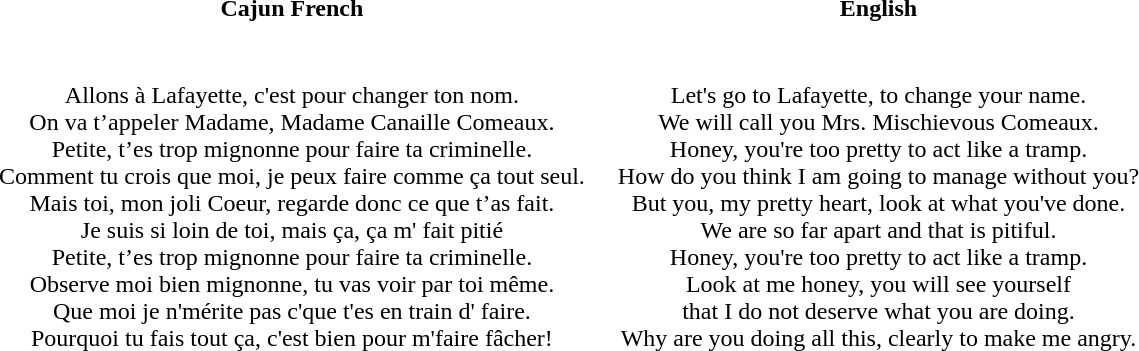<table cellpadding="10">
<tr>
<th>Cajun French</th>
<th>English</th>
</tr>
<tr valign="top" align="center">
<td><br>Allons à Lafayette, c'est pour changer ton nom.<br>
On va t’appeler Madame, Madame Canaille Comeaux.<br>
Petite, t’es trop mignonne pour faire ta criminelle.<br>
Comment tu crois que moi, je peux faire comme ça tout seul.<br>
Mais toi, mon joli Coeur, regarde donc ce que t’as fait.<br>
Je suis si loin de toi, mais ça, ça m' fait pitié<br>
Petite, t’es trop mignonne pour faire ta criminelle.<br>
Observe moi bien mignonne, tu vas voir par toi même.<br>
Que moi je n'mérite pas c'que t'es en train d' faire.<br>
Pourquoi tu fais tout ça, c'est bien pour m'faire fâcher!<br></td>
<td><br>Let's go to Lafayette, to change your name.<br>
We will call you Mrs. Mischievous Comeaux.<br>
Honey, you're too pretty to act like a tramp.<br>
How do you think I am going to manage without you?<br>
But you, my pretty heart, look at what you've done.<br>
We are so far apart and that is pitiful.<br>
Honey, you're too pretty to act like a tramp.<br>
Look at me honey, you will see yourself<br>
that I do not deserve what you are doing.<br>
Why are you doing all this, clearly to make me angry.<br></td>
</tr>
</table>
